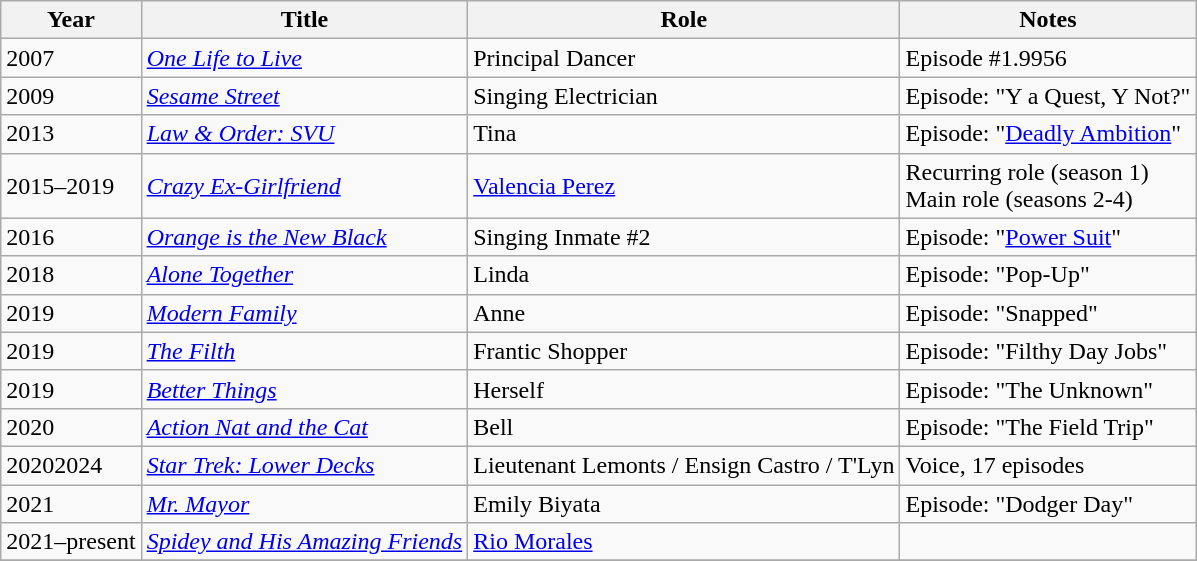<table class="wikitable sortable">
<tr>
<th>Year</th>
<th>Title</th>
<th>Role</th>
<th class="unsortable">Notes</th>
</tr>
<tr>
<td>2007</td>
<td><em><a href='#'>One Life to Live</a></em></td>
<td>Principal Dancer</td>
<td>Episode #1.9956</td>
</tr>
<tr>
<td>2009</td>
<td><em><a href='#'>Sesame Street</a></em></td>
<td>Singing Electrician</td>
<td>Episode: "Y a Quest, Y Not?"</td>
</tr>
<tr>
<td>2013</td>
<td><em><a href='#'>Law & Order: SVU</a></em></td>
<td>Tina</td>
<td>Episode: "<a href='#'>Deadly Ambition</a>"</td>
</tr>
<tr>
<td>2015–2019</td>
<td><em><a href='#'>Crazy Ex-Girlfriend</a></em></td>
<td><a href='#'>Valencia Perez</a></td>
<td>Recurring role (season 1)<br>Main role (seasons 2-4)</td>
</tr>
<tr>
<td>2016</td>
<td><em><a href='#'>Orange is the New Black</a></em></td>
<td>Singing Inmate #2</td>
<td>Episode: "<a href='#'>Power Suit</a>"</td>
</tr>
<tr>
<td>2018</td>
<td><em><a href='#'>Alone Together</a></em></td>
<td>Linda</td>
<td>Episode: "Pop-Up"</td>
</tr>
<tr>
<td>2019</td>
<td><em><a href='#'>Modern Family</a></em></td>
<td>Anne</td>
<td>Episode: "Snapped"</td>
</tr>
<tr>
<td>2019</td>
<td><em><a href='#'>The Filth</a></em></td>
<td>Frantic Shopper</td>
<td>Episode: "Filthy Day Jobs"</td>
</tr>
<tr>
<td>2019</td>
<td><em><a href='#'>Better Things</a></em></td>
<td>Herself</td>
<td>Episode: "The Unknown"</td>
</tr>
<tr>
<td>2020</td>
<td><em><a href='#'>Action Nat and the Cat</a></em></td>
<td>Bell</td>
<td>Episode: "The Field Trip"</td>
</tr>
<tr>
<td>20202024</td>
<td><em><a href='#'>Star Trek: Lower Decks</a></em></td>
<td>Lieutenant Lemonts / Ensign Castro / T'Lyn</td>
<td>Voice, 17 episodes</td>
</tr>
<tr>
<td>2021</td>
<td><em><a href='#'>Mr. Mayor</a></em></td>
<td>Emily Biyata</td>
<td>Episode: "Dodger Day"</td>
</tr>
<tr>
<td>2021–present</td>
<td><em><a href='#'>Spidey and His Amazing Friends</a></em></td>
<td><a href='#'>Rio Morales</a></td>
<td></td>
</tr>
<tr>
</tr>
</table>
